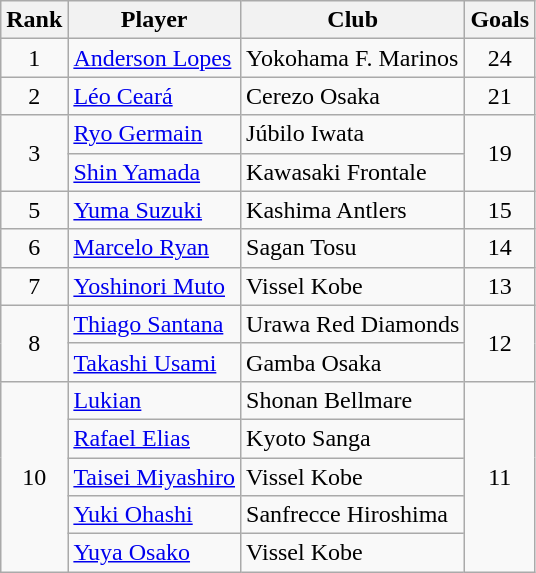<table class=wikitable style=text-align:center>
<tr>
<th>Rank</th>
<th>Player</th>
<th>Club</th>
<th>Goals</th>
</tr>
<tr>
<td>1</td>
<td align=left> <a href='#'>Anderson Lopes</a></td>
<td align=left>Yokohama F. Marinos</td>
<td>24</td>
</tr>
<tr>
<td>2</td>
<td align=left> <a href='#'>Léo Ceará</a></td>
<td align=left>Cerezo Osaka</td>
<td>21</td>
</tr>
<tr>
<td rowspan=2>3</td>
<td align=left> <a href='#'>Ryo Germain</a></td>
<td align=left>Júbilo Iwata</td>
<td rowspan=2>19</td>
</tr>
<tr>
<td align=left> <a href='#'>Shin Yamada</a></td>
<td align=left>Kawasaki Frontale</td>
</tr>
<tr>
<td>5</td>
<td align=left> <a href='#'>Yuma Suzuki</a></td>
<td align=left>Kashima Antlers</td>
<td>15</td>
</tr>
<tr>
<td>6</td>
<td align=left> <a href='#'>Marcelo Ryan</a></td>
<td align=left>Sagan Tosu</td>
<td>14</td>
</tr>
<tr>
<td>7</td>
<td align=left> <a href='#'>Yoshinori Muto</a></td>
<td align=left>Vissel Kobe</td>
<td>13</td>
</tr>
<tr>
<td rowspan=2>8</td>
<td align=left> <a href='#'>Thiago Santana</a></td>
<td align=left>Urawa Red Diamonds</td>
<td rowspan=2>12</td>
</tr>
<tr>
<td align=left> <a href='#'>Takashi Usami</a></td>
<td align=left>Gamba Osaka</td>
</tr>
<tr>
<td rowspan=5>10</td>
<td align=left> <a href='#'>Lukian</a></td>
<td align=left>Shonan Bellmare</td>
<td rowspan=5>11</td>
</tr>
<tr>
<td align=left> <a href='#'>Rafael Elias</a></td>
<td align=left>Kyoto Sanga</td>
</tr>
<tr>
<td align=left> <a href='#'>Taisei Miyashiro</a></td>
<td align=left>Vissel Kobe</td>
</tr>
<tr>
<td align=left> <a href='#'>Yuki Ohashi</a></td>
<td align=left>Sanfrecce Hiroshima</td>
</tr>
<tr>
<td align=left> <a href='#'>Yuya Osako</a></td>
<td align=left>Vissel Kobe</td>
</tr>
</table>
